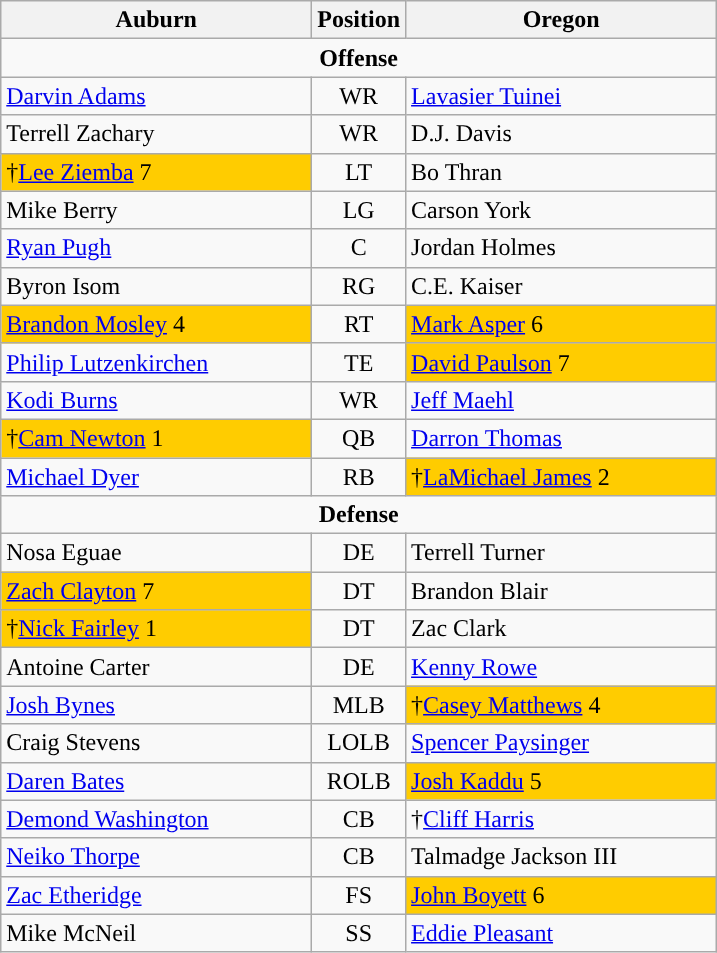<table class="wikitable">
<tr>
<th style="width:200px;">Auburn</th>
<th colspan="2">Position</th>
<th style="width:200px;">Oregon</th>
</tr>
<tr>
<td colspan="4" style="text-align:center"><strong>Offense</strong></td>
</tr>
<tr>
<td><a href='#'>Darvin Adams</a></td>
<td colspan="2" style="text-align:center">WR</td>
<td><a href='#'>Lavasier Tuinei</a></td>
</tr>
<tr>
<td>Terrell Zachary</td>
<td colspan="2" style="text-align:center">WR</td>
<td>D.J. Davis</td>
</tr>
<tr>
<td bgcolor="#FFCC00">†<a href='#'>Lee Ziemba</a> 7</td>
<td colspan="2" style="text-align:center">LT</td>
<td>Bo Thran</td>
</tr>
<tr>
<td>Mike Berry</td>
<td colspan="2" style="text-align:center">LG</td>
<td>Carson York</td>
</tr>
<tr>
<td><a href='#'>Ryan Pugh</a></td>
<td colspan="2" style="text-align:center">C</td>
<td>Jordan Holmes</td>
</tr>
<tr>
<td>Byron Isom</td>
<td colspan="2" style="text-align:center">RG</td>
<td>C.E. Kaiser</td>
</tr>
<tr>
<td bgcolor="#FFCC00"><a href='#'>Brandon Mosley</a> 4</td>
<td colspan="2" style="text-align:center">RT</td>
<td bgcolor="#FFCC00"><a href='#'>Mark Asper</a> 6</td>
</tr>
<tr>
<td><a href='#'>Philip Lutzenkirchen</a></td>
<td colspan="2" style="text-align:center">TE</td>
<td bgcolor="#FFCC00"><a href='#'>David Paulson</a> 7</td>
</tr>
<tr>
<td><a href='#'>Kodi Burns</a></td>
<td colspan="2" style="text-align:center">WR</td>
<td><a href='#'>Jeff Maehl</a></td>
</tr>
<tr>
<td bgcolor="#FFCC00">†<a href='#'>Cam Newton</a> 1</td>
<td colspan="2" style="text-align:center">QB</td>
<td><a href='#'>Darron Thomas</a></td>
</tr>
<tr>
<td><a href='#'>Michael Dyer</a></td>
<td colspan="2" style="text-align:center">RB</td>
<td bgcolor="#FFCC00">†<a href='#'>LaMichael James</a> 2</td>
</tr>
<tr>
<td colspan="4" style="text-align:center"><strong>Defense</strong></td>
</tr>
<tr>
<td>Nosa Eguae</td>
<td colspan="2" style="text-align:center">DE</td>
<td>Terrell Turner</td>
</tr>
<tr>
<td bgcolor="#FFCC00"><a href='#'>Zach Clayton</a> 7</td>
<td colspan="2" style="text-align:center">DT</td>
<td>Brandon Blair</td>
</tr>
<tr>
<td bgcolor="#FFCC00">†<a href='#'>Nick Fairley</a> 1</td>
<td colspan="2" style="text-align:center">DT</td>
<td>Zac Clark</td>
</tr>
<tr>
<td>Antoine Carter</td>
<td colspan="2" style="text-align:center">DE</td>
<td><a href='#'>Kenny Rowe</a></td>
</tr>
<tr>
<td><a href='#'>Josh Bynes</a></td>
<td colspan="2" style="text-align:center">MLB</td>
<td bgcolor="#FFCC00">†<a href='#'>Casey Matthews</a> 4</td>
</tr>
<tr>
<td>Craig Stevens</td>
<td colspan="2" style="text-align:center">LOLB</td>
<td><a href='#'>Spencer Paysinger</a></td>
</tr>
<tr>
<td><a href='#'>Daren Bates</a></td>
<td colspan="2" style="text-align:center">ROLB</td>
<td bgcolor="#FFCC00"><a href='#'>Josh Kaddu</a> 5</td>
</tr>
<tr>
<td><a href='#'>Demond Washington</a></td>
<td colspan="2" style="text-align:center">CB</td>
<td>†<a href='#'>Cliff Harris</a></td>
</tr>
<tr>
<td><a href='#'>Neiko Thorpe</a></td>
<td colspan="2" style="text-align:center">CB</td>
<td>Talmadge Jackson III</td>
</tr>
<tr>
<td><a href='#'>Zac Etheridge</a></td>
<td colspan="2" style="text-align:center">FS</td>
<td bgcolor="#FFCC00"><a href='#'>John Boyett</a> 6</td>
</tr>
<tr>
<td>Mike McNeil</td>
<td colspan="2" style="text-align:center">SS</td>
<td><a href='#'>Eddie Pleasant</a></td>
</tr>
</table>
